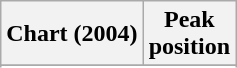<table class="wikitable plainrowheaders">
<tr>
<th>Chart (2004)</th>
<th>Peak<br>position</th>
</tr>
<tr>
</tr>
<tr>
</tr>
<tr>
</tr>
<tr>
</tr>
<tr>
</tr>
</table>
